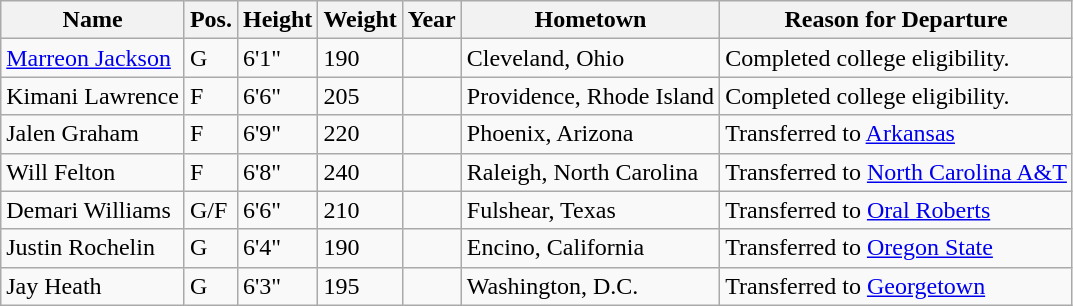<table class="wikitable sortable" style="font-size:100%;" border="1">
<tr>
<th>Name</th>
<th>Pos.</th>
<th>Height</th>
<th>Weight</th>
<th>Year</th>
<th>Hometown</th>
<th ! class="unsortable">Reason for Departure</th>
</tr>
<tr>
<td><a href='#'>Marreon Jackson</a></td>
<td>G</td>
<td>6'1"</td>
<td>190</td>
<td></td>
<td>Cleveland, Ohio</td>
<td>Completed college eligibility.</td>
</tr>
<tr>
<td>Kimani Lawrence</td>
<td>F</td>
<td>6'6"</td>
<td>205</td>
<td></td>
<td>Providence, Rhode Island</td>
<td>Completed college eligibility.</td>
</tr>
<tr>
<td>Jalen Graham</td>
<td>F</td>
<td>6'9"</td>
<td>220</td>
<td></td>
<td>Phoenix, Arizona</td>
<td>Transferred to <a href='#'>Arkansas</a></td>
</tr>
<tr>
<td>Will Felton</td>
<td>F</td>
<td>6'8"</td>
<td>240</td>
<td></td>
<td>Raleigh, North Carolina</td>
<td>Transferred to <a href='#'>North Carolina A&T</a></td>
</tr>
<tr>
<td>Demari Williams</td>
<td>G/F</td>
<td>6'6"</td>
<td>210</td>
<td></td>
<td>Fulshear, Texas</td>
<td>Transferred to <a href='#'>Oral Roberts</a></td>
</tr>
<tr>
<td>Justin Rochelin</td>
<td>G</td>
<td>6'4"</td>
<td>190</td>
<td></td>
<td>Encino, California</td>
<td>Transferred to <a href='#'>Oregon State</a></td>
</tr>
<tr>
<td>Jay Heath</td>
<td>G</td>
<td>6'3"</td>
<td>195</td>
<td></td>
<td>Washington, D.C.</td>
<td>Transferred to <a href='#'>Georgetown</a></td>
</tr>
</table>
